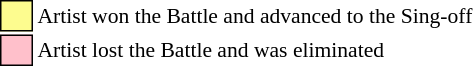<table class="toccolours" style="font-size: 90%; white-space: nowrap;">
<tr>
<td style="background-color:#fdfc8f; border: 1px solid black;">     </td>
<td style="padding-right: 8px">Artist won the Battle and advanced to the Sing-off</td>
</tr>
<tr>
<td style="background-color:pink; border: 1px solid black">     </td>
<td>Artist lost the Battle and was eliminated</td>
</tr>
<tr>
</tr>
</table>
